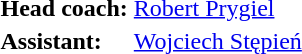<table>
<tr>
<td><strong>Head coach:</strong></td>
<td> <a href='#'>Robert Prygiel</a></td>
</tr>
<tr>
<td><strong>Assistant:</strong></td>
<td> <a href='#'>Wojciech Stępień</a></td>
</tr>
<tr>
</tr>
</table>
